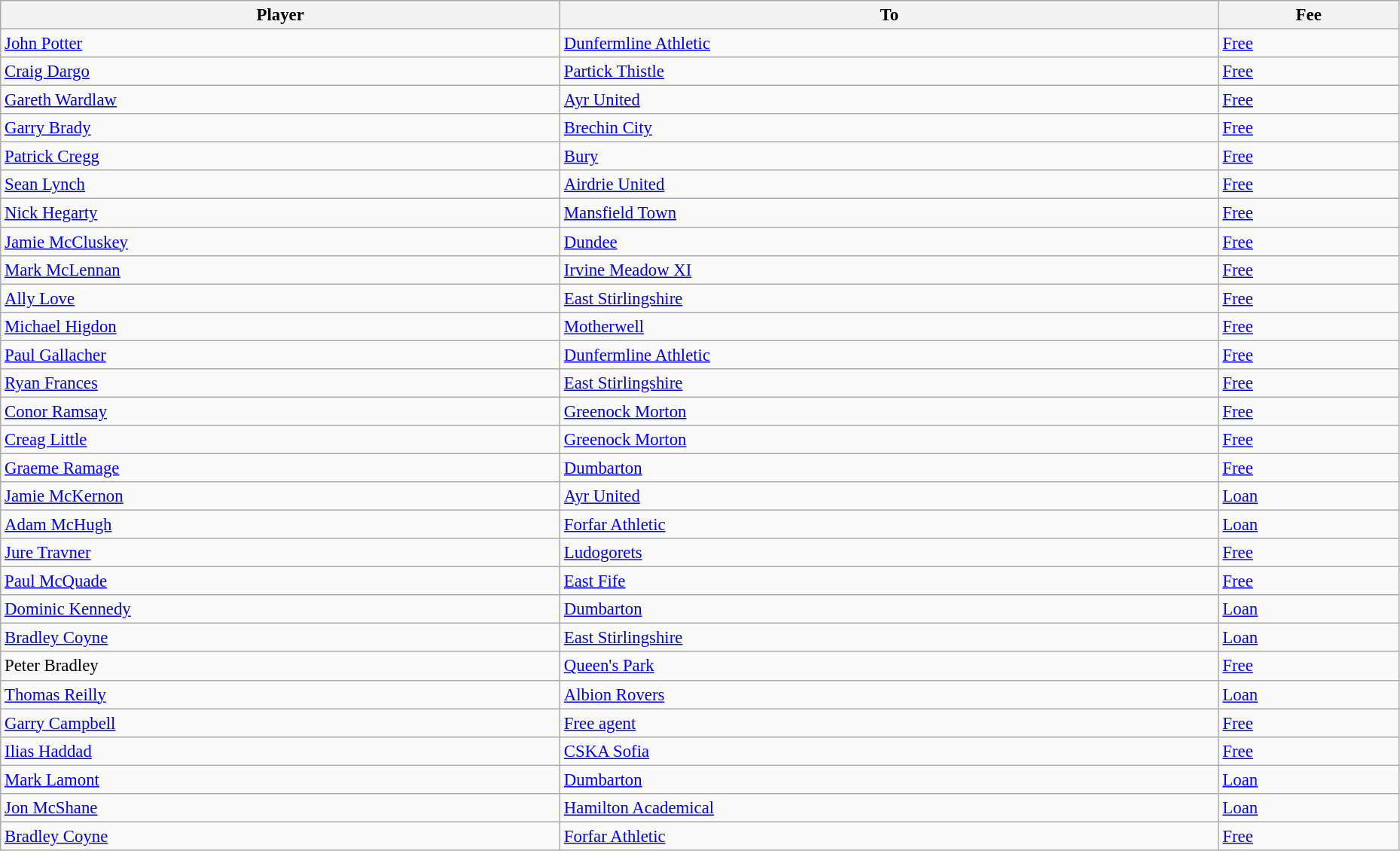<table class="wikitable" style="text-align:center; font-size:95%;width:98%; text-align:left">
<tr>
<th>Player</th>
<th>To</th>
<th>Fee</th>
</tr>
<tr>
<td> <a href='#'>John Potter</a></td>
<td> <a href='#'>Dunfermline Athletic</a></td>
<td><a href='#'>Free</a></td>
</tr>
<tr>
<td> <a href='#'>Craig Dargo</a></td>
<td> <a href='#'>Partick Thistle</a></td>
<td><a href='#'>Free</a></td>
</tr>
<tr>
<td> <a href='#'>Gareth Wardlaw</a></td>
<td> <a href='#'>Ayr United</a></td>
<td><a href='#'>Free</a></td>
</tr>
<tr>
<td> <a href='#'>Garry Brady</a></td>
<td> <a href='#'>Brechin City</a></td>
<td><a href='#'>Free</a></td>
</tr>
<tr>
<td> <a href='#'>Patrick Cregg</a></td>
<td> <a href='#'>Bury</a></td>
<td><a href='#'>Free</a></td>
</tr>
<tr>
<td> <a href='#'>Sean Lynch</a></td>
<td> <a href='#'>Airdrie United</a></td>
<td><a href='#'>Free</a></td>
</tr>
<tr>
<td> <a href='#'>Nick Hegarty</a></td>
<td> <a href='#'>Mansfield Town</a></td>
<td><a href='#'>Free</a></td>
</tr>
<tr>
<td> <a href='#'>Jamie McCluskey</a></td>
<td> <a href='#'>Dundee</a></td>
<td><a href='#'>Free</a></td>
</tr>
<tr>
<td> <a href='#'>Mark McLennan</a></td>
<td> <a href='#'>Irvine Meadow XI</a></td>
<td><a href='#'>Free</a></td>
</tr>
<tr>
<td> <a href='#'>Ally Love</a></td>
<td> <a href='#'>East Stirlingshire</a></td>
<td><a href='#'>Free</a></td>
</tr>
<tr>
<td> <a href='#'>Michael Higdon</a></td>
<td> <a href='#'>Motherwell</a></td>
<td><a href='#'>Free</a></td>
</tr>
<tr>
<td> <a href='#'>Paul Gallacher</a></td>
<td> <a href='#'>Dunfermline Athletic</a></td>
<td><a href='#'>Free</a></td>
</tr>
<tr>
<td> <a href='#'>Ryan Frances</a></td>
<td> <a href='#'>East Stirlingshire</a></td>
<td><a href='#'>Free</a></td>
</tr>
<tr>
<td> <a href='#'>Conor Ramsay</a></td>
<td> <a href='#'>Greenock Morton</a></td>
<td><a href='#'>Free</a></td>
</tr>
<tr>
<td> <a href='#'>Creag Little</a></td>
<td> <a href='#'>Greenock Morton</a></td>
<td><a href='#'>Free</a></td>
</tr>
<tr>
<td> <a href='#'>Graeme Ramage</a></td>
<td> <a href='#'>Dumbarton</a></td>
<td><a href='#'>Free</a></td>
</tr>
<tr>
<td> <a href='#'>Jamie McKernon</a></td>
<td> <a href='#'>Ayr United</a></td>
<td><a href='#'>Loan</a></td>
</tr>
<tr>
<td> <a href='#'>Adam McHugh</a></td>
<td> <a href='#'>Forfar Athletic</a></td>
<td><a href='#'>Loan</a></td>
</tr>
<tr>
<td> <a href='#'>Jure Travner</a></td>
<td> <a href='#'>Ludogorets</a></td>
<td><a href='#'>Free</a></td>
</tr>
<tr>
<td> <a href='#'>Paul McQuade</a></td>
<td> <a href='#'>East Fife</a></td>
<td><a href='#'>Free</a></td>
</tr>
<tr>
<td> <a href='#'>Dominic Kennedy</a></td>
<td> <a href='#'>Dumbarton</a></td>
<td><a href='#'>Loan</a></td>
</tr>
<tr>
<td> <a href='#'>Bradley Coyne</a></td>
<td> <a href='#'>East Stirlingshire</a></td>
<td><a href='#'>Loan</a></td>
</tr>
<tr>
<td> Peter Bradley</td>
<td> <a href='#'>Queen's Park</a></td>
<td><a href='#'>Free</a></td>
</tr>
<tr>
<td> <a href='#'>Thomas Reilly</a></td>
<td> <a href='#'>Albion Rovers</a></td>
<td><a href='#'>Loan</a></td>
</tr>
<tr>
<td> <a href='#'>Garry Campbell</a></td>
<td><a href='#'>Free agent</a></td>
<td><a href='#'>Free</a></td>
</tr>
<tr>
<td> <a href='#'>Ilias Haddad</a></td>
<td> <a href='#'>CSKA Sofia</a></td>
<td><a href='#'>Free</a></td>
</tr>
<tr>
<td> <a href='#'>Mark Lamont</a></td>
<td> <a href='#'>Dumbarton</a></td>
<td><a href='#'>Loan</a></td>
</tr>
<tr>
<td> <a href='#'>Jon McShane</a></td>
<td> <a href='#'>Hamilton Academical</a></td>
<td><a href='#'>Loan</a></td>
</tr>
<tr>
<td> <a href='#'>Bradley Coyne</a></td>
<td> <a href='#'>Forfar Athletic</a></td>
<td><a href='#'>Free</a></td>
</tr>
</table>
